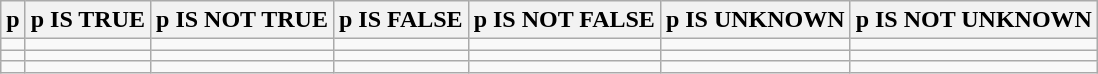<table class="wikitable">
<tr>
<th>p</th>
<th>p IS TRUE</th>
<th>p IS NOT TRUE</th>
<th>p IS FALSE</th>
<th>p IS NOT FALSE</th>
<th>p IS UNKNOWN</th>
<th>p IS NOT UNKNOWN</th>
</tr>
<tr>
<td></td>
<td></td>
<td></td>
<td></td>
<td></td>
<td></td>
<td></td>
</tr>
<tr>
<td></td>
<td></td>
<td></td>
<td></td>
<td></td>
<td></td>
<td></td>
</tr>
<tr>
<td></td>
<td></td>
<td></td>
<td></td>
<td></td>
<td></td>
<td></td>
</tr>
</table>
